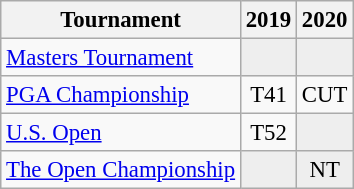<table class="wikitable" style="font-size:95%;text-align:center;">
<tr>
<th>Tournament</th>
<th>2019</th>
<th>2020</th>
</tr>
<tr>
<td align=left><a href='#'>Masters Tournament</a></td>
<td style="background:#eeeeee;"></td>
<td style="background:#eeeeee;"></td>
</tr>
<tr>
<td align=left><a href='#'>PGA Championship</a></td>
<td>T41</td>
<td>CUT</td>
</tr>
<tr>
<td align=left><a href='#'>U.S. Open</a></td>
<td>T52</td>
<td style="background:#eeeeee;"></td>
</tr>
<tr>
<td align=left><a href='#'>The Open Championship</a></td>
<td style="background:#eeeeee;"></td>
<td style="background:#eeeeee;">NT</td>
</tr>
</table>
